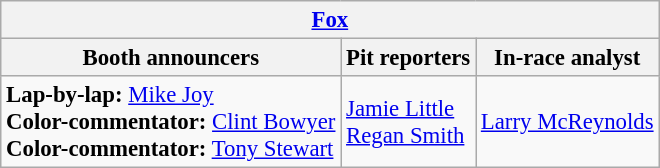<table class="wikitable" style="font-size: 95%">
<tr>
<th colspan="3"><a href='#'>Fox</a></th>
</tr>
<tr>
<th>Booth announcers</th>
<th>Pit reporters</th>
<th>In-race analyst</th>
</tr>
<tr>
<td><strong>Lap-by-lap:</strong> <a href='#'>Mike Joy</a><br><strong>Color-commentator:</strong> <a href='#'>Clint Bowyer</a><br><strong>Color-commentator:</strong> <a href='#'>Tony Stewart</a></td>
<td><a href='#'>Jamie Little</a><br><a href='#'>Regan Smith</a></td>
<td><a href='#'>Larry McReynolds</a></td>
</tr>
</table>
